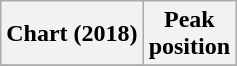<table class="wikitable plainrowheaders" style="text-align:center">
<tr>
<th scope="col">Chart (2018)</th>
<th scope="col">Peak<br> position</th>
</tr>
<tr>
</tr>
</table>
